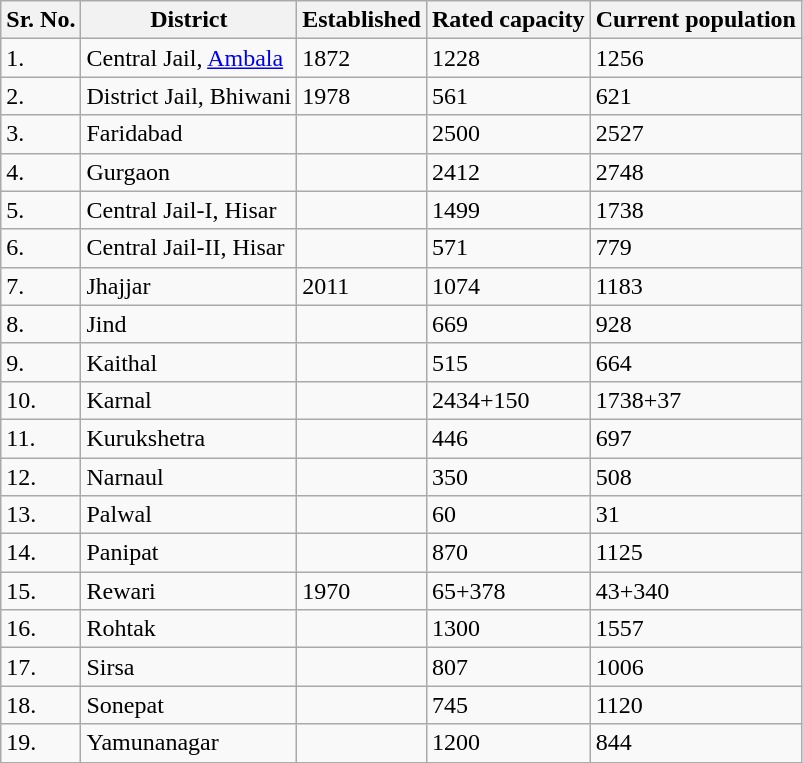<table class="wikitable sortable">
<tr>
<th>Sr. No.</th>
<th>District</th>
<th>Established</th>
<th>Rated capacity</th>
<th>Current population</th>
</tr>
<tr>
<td>1.</td>
<td>Central Jail, <a href='#'>Ambala</a></td>
<td>1872</td>
<td>1228</td>
<td>1256</td>
</tr>
<tr>
<td>2.</td>
<td>District Jail, Bhiwani</td>
<td>1978</td>
<td>561</td>
<td>621</td>
</tr>
<tr>
<td>3.</td>
<td>Faridabad</td>
<td></td>
<td>2500</td>
<td>2527</td>
</tr>
<tr>
<td>4.</td>
<td>Gurgaon</td>
<td></td>
<td>2412</td>
<td>2748</td>
</tr>
<tr>
<td>5.</td>
<td>Central Jail-I, Hisar</td>
<td></td>
<td>1499</td>
<td>1738</td>
</tr>
<tr>
<td>6.</td>
<td>Central Jail-II, Hisar</td>
<td></td>
<td>571</td>
<td>779</td>
</tr>
<tr>
<td>7.</td>
<td>Jhajjar</td>
<td>2011</td>
<td>1074</td>
<td>1183</td>
</tr>
<tr>
<td>8.</td>
<td>Jind</td>
<td></td>
<td>669</td>
<td>928</td>
</tr>
<tr>
<td>9.</td>
<td>Kaithal</td>
<td></td>
<td>515</td>
<td>664</td>
</tr>
<tr>
<td>10.</td>
<td>Karnal</td>
<td></td>
<td>2434+150</td>
<td>1738+37</td>
</tr>
<tr>
<td>11.</td>
<td>Kurukshetra</td>
<td></td>
<td>446</td>
<td>697</td>
</tr>
<tr>
<td>12.</td>
<td>Narnaul</td>
<td></td>
<td>350</td>
<td>508</td>
</tr>
<tr>
<td>13.</td>
<td>Palwal</td>
<td></td>
<td>60</td>
<td>31</td>
</tr>
<tr>
<td>14.</td>
<td>Panipat</td>
<td></td>
<td>870</td>
<td>1125</td>
</tr>
<tr>
<td>15.</td>
<td>Rewari</td>
<td>1970</td>
<td>65+378</td>
<td>43+340</td>
</tr>
<tr>
<td>16.</td>
<td>Rohtak</td>
<td></td>
<td>1300</td>
<td>1557</td>
</tr>
<tr>
<td>17.</td>
<td>Sirsa</td>
<td></td>
<td>807</td>
<td>1006</td>
</tr>
<tr>
<td>18.</td>
<td>Sonepat</td>
<td></td>
<td>745</td>
<td>1120</td>
</tr>
<tr>
<td>19.</td>
<td>Yamunanagar</td>
<td></td>
<td>1200</td>
<td>844</td>
</tr>
</table>
